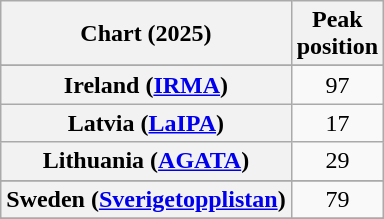<table class="wikitable sortable plainrowheaders" style="text-align:center">
<tr>
<th scope="col">Chart (2025)</th>
<th scope="col">Peak<br>position</th>
</tr>
<tr>
</tr>
<tr>
</tr>
<tr>
</tr>
<tr>
<th scope="row">Ireland (<a href='#'>IRMA</a>)</th>
<td>97</td>
</tr>
<tr>
<th scope="row">Latvia (<a href='#'>LaIPA</a>)</th>
<td>17</td>
</tr>
<tr>
<th scope="row">Lithuania (<a href='#'>AGATA</a>)</th>
<td>29</td>
</tr>
<tr>
</tr>
<tr>
</tr>
<tr>
<th scope="row">Sweden (<a href='#'>Sverigetopplistan</a>)</th>
<td>79</td>
</tr>
<tr>
</tr>
<tr>
</tr>
</table>
